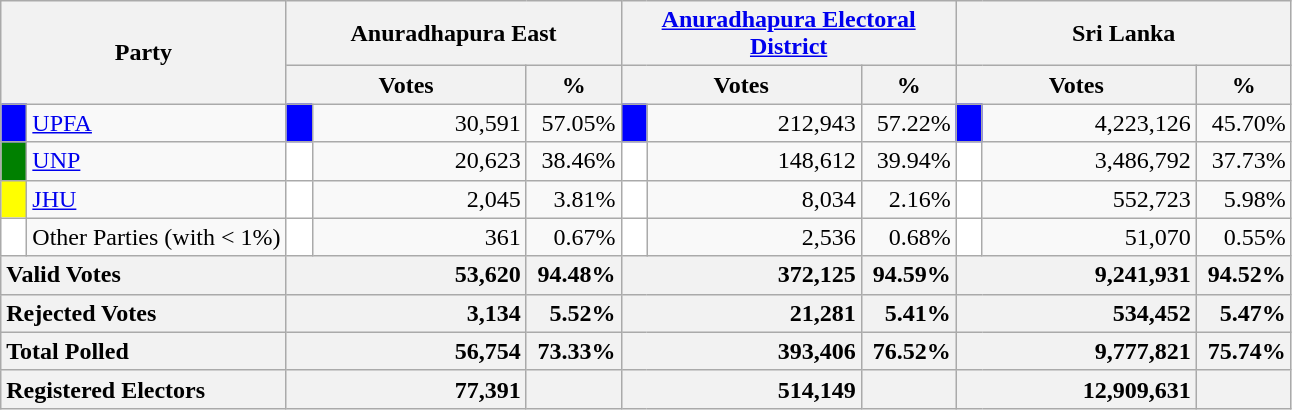<table class="wikitable">
<tr>
<th colspan="2" width="144px"rowspan="2">Party</th>
<th colspan="3" width="216px">Anuradhapura East</th>
<th colspan="3" width="216px"><a href='#'>Anuradhapura Electoral District</a></th>
<th colspan="3" width="216px">Sri Lanka</th>
</tr>
<tr>
<th colspan="2" width="144px">Votes</th>
<th>%</th>
<th colspan="2" width="144px">Votes</th>
<th>%</th>
<th colspan="2" width="144px">Votes</th>
<th>%</th>
</tr>
<tr>
<td style="background-color:blue;" width="10px"></td>
<td style="text-align:left;"><a href='#'>UPFA</a></td>
<td style="background-color:blue;" width="10px"></td>
<td style="text-align:right;">30,591</td>
<td style="text-align:right;">57.05%</td>
<td style="background-color:blue;" width="10px"></td>
<td style="text-align:right;">212,943</td>
<td style="text-align:right;">57.22%</td>
<td style="background-color:blue;" width="10px"></td>
<td style="text-align:right;">4,223,126</td>
<td style="text-align:right;">45.70%</td>
</tr>
<tr>
<td style="background-color:green;" width="10px"></td>
<td style="text-align:left;"><a href='#'>UNP</a></td>
<td style="background-color:white;" width="10px"></td>
<td style="text-align:right;">20,623</td>
<td style="text-align:right;">38.46%</td>
<td style="background-color:white;" width="10px"></td>
<td style="text-align:right;">148,612</td>
<td style="text-align:right;">39.94%</td>
<td style="background-color:white;" width="10px"></td>
<td style="text-align:right;">3,486,792</td>
<td style="text-align:right;">37.73%</td>
</tr>
<tr>
<td style="background-color:yellow;" width="10px"></td>
<td style="text-align:left;"><a href='#'>JHU</a></td>
<td style="background-color:white;" width="10px"></td>
<td style="text-align:right;">2,045</td>
<td style="text-align:right;">3.81%</td>
<td style="background-color:white;" width="10px"></td>
<td style="text-align:right;">8,034</td>
<td style="text-align:right;">2.16%</td>
<td style="background-color:white;" width="10px"></td>
<td style="text-align:right;">552,723</td>
<td style="text-align:right;">5.98%</td>
</tr>
<tr>
<td style="background-color:white;" width="10px"></td>
<td style="text-align:left;">Other Parties (with < 1%)</td>
<td style="background-color:white;" width="10px"></td>
<td style="text-align:right;">361</td>
<td style="text-align:right;">0.67%</td>
<td style="background-color:white;" width="10px"></td>
<td style="text-align:right;">2,536</td>
<td style="text-align:right;">0.68%</td>
<td style="background-color:white;" width="10px"></td>
<td style="text-align:right;">51,070</td>
<td style="text-align:right;">0.55%</td>
</tr>
<tr>
<th colspan="2" width="144px"style="text-align:left;">Valid Votes</th>
<th style="text-align:right;"colspan="2" width="144px">53,620</th>
<th style="text-align:right;">94.48%</th>
<th style="text-align:right;"colspan="2" width="144px">372,125</th>
<th style="text-align:right;">94.59%</th>
<th style="text-align:right;"colspan="2" width="144px">9,241,931</th>
<th style="text-align:right;">94.52%</th>
</tr>
<tr>
<th colspan="2" width="144px"style="text-align:left;">Rejected Votes</th>
<th style="text-align:right;"colspan="2" width="144px">3,134</th>
<th style="text-align:right;">5.52%</th>
<th style="text-align:right;"colspan="2" width="144px">21,281</th>
<th style="text-align:right;">5.41%</th>
<th style="text-align:right;"colspan="2" width="144px">534,452</th>
<th style="text-align:right;">5.47%</th>
</tr>
<tr>
<th colspan="2" width="144px"style="text-align:left;">Total Polled</th>
<th style="text-align:right;"colspan="2" width="144px">56,754</th>
<th style="text-align:right;">73.33%</th>
<th style="text-align:right;"colspan="2" width="144px">393,406</th>
<th style="text-align:right;">76.52%</th>
<th style="text-align:right;"colspan="2" width="144px">9,777,821</th>
<th style="text-align:right;">75.74%</th>
</tr>
<tr>
<th colspan="2" width="144px"style="text-align:left;">Registered Electors</th>
<th style="text-align:right;"colspan="2" width="144px">77,391</th>
<th></th>
<th style="text-align:right;"colspan="2" width="144px">514,149</th>
<th></th>
<th style="text-align:right;"colspan="2" width="144px">12,909,631</th>
<th></th>
</tr>
</table>
